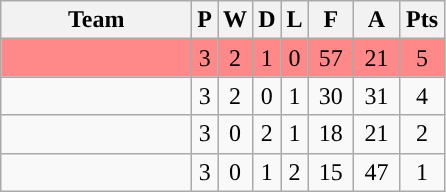<table class="wikitable" style="text-align:center;">
<tr>
<th width="120px">Team</th>
<th>P</th>
<th>W</th>
<th>D</th>
<th>L</th>
<th width="23px">F</th>
<th width="23px">A</th>
<th width="23px">Pts</th>
</tr>
<tr bgcolor="#FF8888">
<td></td>
<td>3</td>
<td>2</td>
<td>1</td>
<td>0</td>
<td>57</td>
<td>21</td>
<td>5</td>
</tr>
<tr>
<td></td>
<td>3</td>
<td>2</td>
<td>0</td>
<td>1</td>
<td>30</td>
<td>31</td>
<td>4</td>
</tr>
<tr>
<td></td>
<td>3</td>
<td>0</td>
<td>2</td>
<td>1</td>
<td>18</td>
<td>21</td>
<td>2</td>
</tr>
<tr>
<td></td>
<td>3</td>
<td>0</td>
<td>1</td>
<td>2</td>
<td>15</td>
<td>47</td>
<td>1</td>
</tr>
</table>
